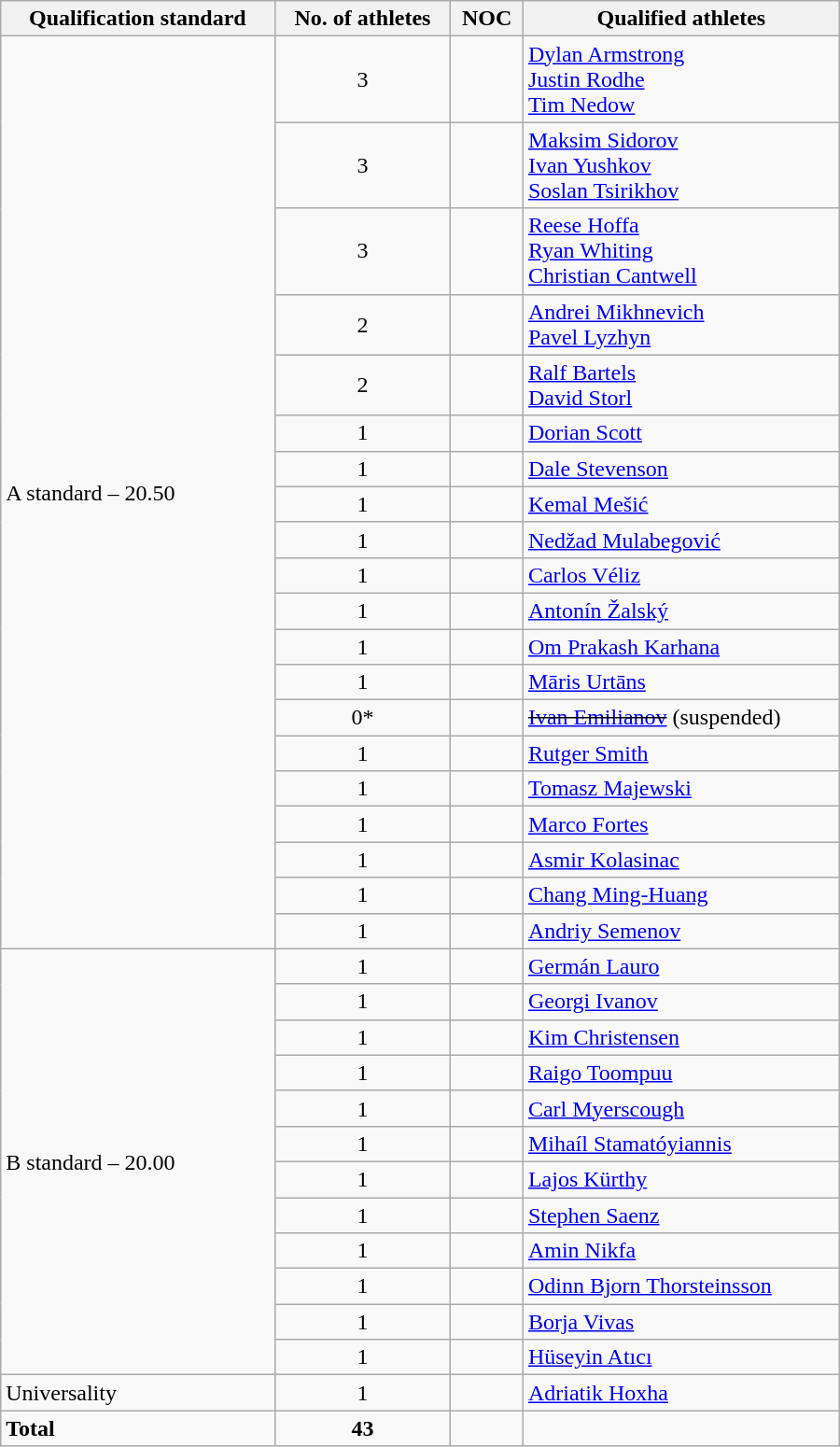<table class="wikitable"  style="text-align:left; width:600px;">
<tr>
<th>Qualification standard</th>
<th>No. of athletes</th>
<th>NOC</th>
<th>Qualified athletes</th>
</tr>
<tr>
<td rowspan="20">A standard – 20.50</td>
<td align=center>3</td>
<td></td>
<td><a href='#'>Dylan Armstrong</a><br><a href='#'>Justin Rodhe</a><br><a href='#'>Tim Nedow</a></td>
</tr>
<tr>
<td align=center>3</td>
<td></td>
<td><a href='#'>Maksim Sidorov</a><br><a href='#'>Ivan Yushkov</a><br><a href='#'>Soslan Tsirikhov</a></td>
</tr>
<tr>
<td align=center>3</td>
<td></td>
<td><a href='#'>Reese Hoffa</a><br><a href='#'>Ryan Whiting</a><br><a href='#'>Christian Cantwell</a></td>
</tr>
<tr>
<td align=center>2</td>
<td></td>
<td><a href='#'>Andrei Mikhnevich</a><br><a href='#'>Pavel Lyzhyn</a></td>
</tr>
<tr>
<td align=center>2</td>
<td></td>
<td><a href='#'>Ralf Bartels</a><br><a href='#'>David Storl</a></td>
</tr>
<tr>
<td align=center>1</td>
<td></td>
<td><a href='#'>Dorian Scott</a></td>
</tr>
<tr>
<td align=center>1</td>
<td></td>
<td><a href='#'>Dale Stevenson</a></td>
</tr>
<tr>
<td align=center>1</td>
<td></td>
<td><a href='#'>Kemal Mešić</a></td>
</tr>
<tr>
<td align=center>1</td>
<td></td>
<td><a href='#'>Nedžad Mulabegović</a></td>
</tr>
<tr>
<td align=center>1</td>
<td></td>
<td><a href='#'>Carlos Véliz</a></td>
</tr>
<tr>
<td align=center>1</td>
<td></td>
<td><a href='#'>Antonín Žalský</a></td>
</tr>
<tr>
<td align=center>1</td>
<td></td>
<td><a href='#'>Om Prakash Karhana</a></td>
</tr>
<tr>
<td align=center>1</td>
<td></td>
<td><a href='#'>Māris Urtāns</a></td>
</tr>
<tr>
<td align=center>0*</td>
<td></td>
<td><s><a href='#'>Ivan Emilianov</a></s> (suspended)</td>
</tr>
<tr>
<td align=center>1</td>
<td></td>
<td><a href='#'>Rutger Smith</a></td>
</tr>
<tr>
<td align=center>1</td>
<td></td>
<td><a href='#'>Tomasz Majewski</a></td>
</tr>
<tr>
<td align=center>1</td>
<td></td>
<td><a href='#'>Marco Fortes</a></td>
</tr>
<tr>
<td align=center>1</td>
<td></td>
<td><a href='#'>Asmir Kolasinac</a></td>
</tr>
<tr>
<td align=center>1</td>
<td></td>
<td><a href='#'>Chang Ming-Huang</a></td>
</tr>
<tr>
<td align=center>1</td>
<td></td>
<td><a href='#'>Andriy Semenov</a></td>
</tr>
<tr>
<td rowspan="12">B standard – 20.00</td>
<td align=center>1</td>
<td></td>
<td><a href='#'>Germán Lauro</a></td>
</tr>
<tr>
<td align=center>1</td>
<td></td>
<td><a href='#'>Georgi Ivanov</a></td>
</tr>
<tr>
<td align=center>1</td>
<td></td>
<td><a href='#'>Kim Christensen</a></td>
</tr>
<tr>
<td align=center>1</td>
<td></td>
<td><a href='#'>Raigo Toompuu</a></td>
</tr>
<tr>
<td align=center>1</td>
<td></td>
<td><a href='#'>Carl Myerscough</a></td>
</tr>
<tr>
<td align=center>1</td>
<td></td>
<td><a href='#'>Mihaíl Stamatóyiannis</a></td>
</tr>
<tr>
<td align=center>1</td>
<td></td>
<td><a href='#'>Lajos Kürthy</a></td>
</tr>
<tr>
<td align=center>1</td>
<td></td>
<td><a href='#'>Stephen Saenz</a></td>
</tr>
<tr>
<td align=center>1</td>
<td></td>
<td><a href='#'>Amin Nikfa</a></td>
</tr>
<tr>
<td align=center>1</td>
<td></td>
<td><a href='#'>Odinn Bjorn Thorsteinsson</a></td>
</tr>
<tr>
<td align=center>1</td>
<td></td>
<td><a href='#'>Borja Vivas</a></td>
</tr>
<tr>
<td align=center>1</td>
<td></td>
<td><a href='#'>Hüseyin Atıcı</a></td>
</tr>
<tr>
<td>Universality</td>
<td align=center>1</td>
<td></td>
<td><a href='#'>Adriatik Hoxha</a></td>
</tr>
<tr>
<td><strong>Total</strong></td>
<td align=center><strong>43</strong></td>
<td></td>
<td></td>
</tr>
</table>
